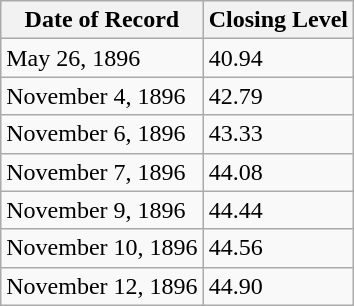<table class="wikitable">
<tr>
<th>Date of Record</th>
<th>Closing Level</th>
</tr>
<tr>
<td>May 26, 1896</td>
<td>40.94</td>
</tr>
<tr>
<td>November 4, 1896</td>
<td>42.79</td>
</tr>
<tr>
<td>November 6, 1896</td>
<td>43.33</td>
</tr>
<tr>
<td>November 7, 1896</td>
<td>44.08</td>
</tr>
<tr>
<td>November 9, 1896</td>
<td>44.44</td>
</tr>
<tr>
<td>November 10, 1896</td>
<td>44.56</td>
</tr>
<tr>
<td>November 12, 1896</td>
<td>44.90</td>
</tr>
</table>
